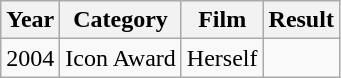<table class="wikitable">
<tr>
<th>Year</th>
<th>Category</th>
<th>Film</th>
<th>Result</th>
</tr>
<tr>
<td>2004</td>
<td>Icon Award</td>
<td>Herself</td>
<td></td>
</tr>
</table>
